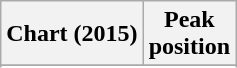<table class="wikitable sortable plainrowheaders" style="text-align:center">
<tr>
<th scope="col">Chart (2015)</th>
<th scope="col">Peak<br> position</th>
</tr>
<tr>
</tr>
<tr>
</tr>
<tr>
</tr>
<tr>
</tr>
</table>
